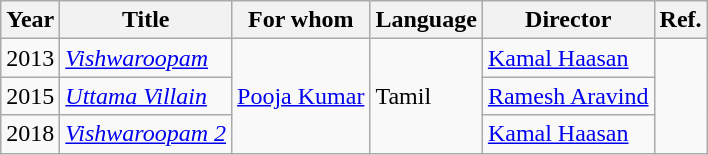<table class="wikitable">
<tr>
<th>Year</th>
<th>Title</th>
<th>For whom</th>
<th>Language</th>
<th>Director</th>
<th>Ref.</th>
</tr>
<tr>
<td>2013</td>
<td><em><a href='#'>Vishwaroopam</a></em></td>
<td rowspan="3"><a href='#'>Pooja Kumar</a></td>
<td rowspan="3">Tamil</td>
<td><a href='#'>Kamal Haasan</a></td>
<td rowspan="3"></td>
</tr>
<tr>
<td>2015</td>
<td><em><a href='#'>Uttama Villain</a></em></td>
<td><a href='#'>Ramesh Aravind</a></td>
</tr>
<tr>
<td>2018</td>
<td><em><a href='#'>Vishwaroopam 2</a></em></td>
<td><a href='#'>Kamal Haasan</a></td>
</tr>
</table>
